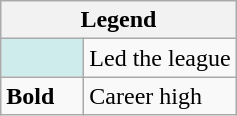<table class="wikitable mw-collapsible mw-collapsed">
<tr>
<th colspan="2">Legend</th>
</tr>
<tr>
<td style="background:#cfecec; width:3em;"></td>
<td>Led the league</td>
</tr>
<tr>
<td><strong>Bold</strong></td>
<td>Career high</td>
</tr>
</table>
